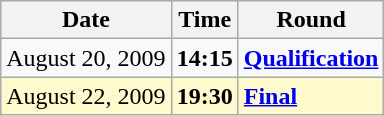<table class="wikitable">
<tr>
<th>Date</th>
<th>Time</th>
<th>Round</th>
</tr>
<tr>
<td>August 20, 2009</td>
<td><strong>14:15</strong></td>
<td><strong><a href='#'>Qualification</a></strong></td>
</tr>
<tr style=background:lemonchiffon>
<td>August 22, 2009</td>
<td><strong>19:30</strong></td>
<td><strong><a href='#'>Final</a></strong></td>
</tr>
</table>
